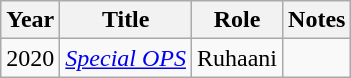<table class="wikitable sortable">
<tr>
<th>Year</th>
<th>Title</th>
<th>Role</th>
<th>Notes</th>
</tr>
<tr>
<td>2020</td>
<td><em><a href='#'>Special OPS</a></em></td>
<td>Ruhaani</td>
<td></td>
</tr>
</table>
